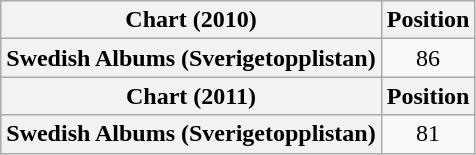<table class="wikitable plainrowheaders" style="text-align:center">
<tr>
<th scope="col">Chart (2010)</th>
<th scope="col">Position</th>
</tr>
<tr>
<th scope="row">Swedish Albums (Sverigetopplistan)</th>
<td>86</td>
</tr>
<tr>
<th scope="col">Chart (2011)</th>
<th scope="col">Position</th>
</tr>
<tr>
<th scope="row">Swedish Albums (Sverigetopplistan)</th>
<td>81</td>
</tr>
</table>
